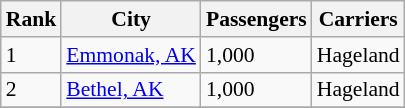<table class="wikitable" style="font-size: 90%" width= align=>
<tr>
<th>Rank</th>
<th>City</th>
<th>Passengers</th>
<th>Carriers</th>
</tr>
<tr>
<td>1</td>
<td> <a href='#'>Emmonak, AK</a></td>
<td>1,000</td>
<td>Hageland</td>
</tr>
<tr>
<td>2</td>
<td> <a href='#'>Bethel, AK</a></td>
<td>1,000</td>
<td>Hageland</td>
</tr>
<tr>
</tr>
</table>
